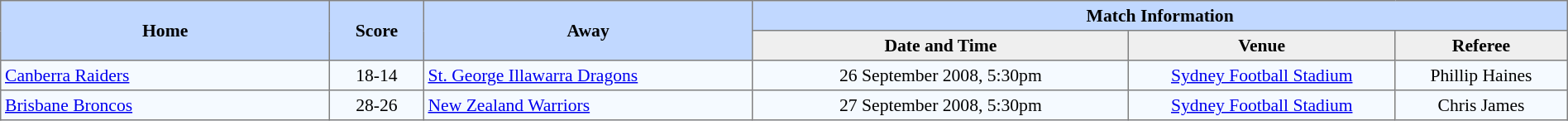<table border=1 style="border-collapse:collapse; font-size:90%; text-align:center;" cellpadding=3 cellspacing=0 width=100%>
<tr bgcolor=#C1D8FF>
<th rowspan=2 width=21%>Home</th>
<th rowspan=2 width=6%>Score</th>
<th rowspan=2 width=21%>Away</th>
<th colspan=3>Match Information</th>
</tr>
<tr bgcolor=#EFEFEF>
<th width=24%>Date and Time</th>
<th width=17%>Venue</th>
<th width=11%>Referee</th>
</tr>
<tr bgcolor=#F5FAFF>
<td align=left> <a href='#'>Canberra Raiders</a></td>
<td>18-14</td>
<td align=left> <a href='#'>St. George Illawarra Dragons</a></td>
<td>26 September 2008, 5:30pm</td>
<td><a href='#'>Sydney Football Stadium</a></td>
<td>Phillip Haines</td>
</tr>
<tr bgcolor=#F5FAFF>
<td align=left> <a href='#'>Brisbane Broncos</a></td>
<td>28-26</td>
<td align=left> <a href='#'>New Zealand Warriors</a></td>
<td>27 September 2008, 5:30pm</td>
<td><a href='#'>Sydney Football Stadium</a></td>
<td>Chris James</td>
</tr>
</table>
